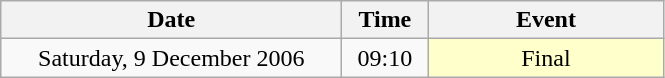<table class = "wikitable" style="text-align:center;">
<tr>
<th width=220>Date</th>
<th width=50>Time</th>
<th width=150>Event</th>
</tr>
<tr>
<td>Saturday, 9 December 2006</td>
<td>09:10</td>
<td bgcolor=ffffcc>Final</td>
</tr>
</table>
